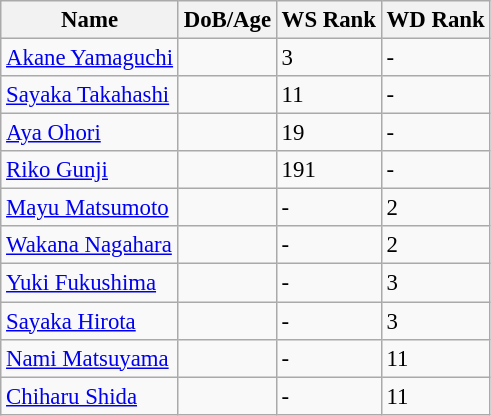<table class="wikitable" style="text-align: left; font-size:95%;">
<tr>
<th>Name</th>
<th>DoB/Age</th>
<th>WS Rank</th>
<th>WD Rank</th>
</tr>
<tr>
<td><a href='#'>Akane Yamaguchi</a></td>
<td></td>
<td>3</td>
<td>-</td>
</tr>
<tr>
<td><a href='#'>Sayaka Takahashi</a></td>
<td></td>
<td>11</td>
<td>-</td>
</tr>
<tr>
<td><a href='#'>Aya Ohori</a></td>
<td></td>
<td>19</td>
<td>-</td>
</tr>
<tr>
<td><a href='#'>Riko Gunji</a></td>
<td></td>
<td>191</td>
<td>-</td>
</tr>
<tr>
<td><a href='#'>Mayu Matsumoto</a></td>
<td></td>
<td>-</td>
<td>2</td>
</tr>
<tr>
<td><a href='#'>Wakana Nagahara</a></td>
<td></td>
<td>-</td>
<td>2</td>
</tr>
<tr>
<td><a href='#'>Yuki Fukushima</a></td>
<td></td>
<td>-</td>
<td>3</td>
</tr>
<tr>
<td><a href='#'>Sayaka Hirota</a></td>
<td></td>
<td>-</td>
<td>3</td>
</tr>
<tr>
<td><a href='#'>Nami Matsuyama</a></td>
<td></td>
<td>-</td>
<td>11</td>
</tr>
<tr>
<td><a href='#'>Chiharu Shida</a></td>
<td></td>
<td>-</td>
<td>11</td>
</tr>
</table>
